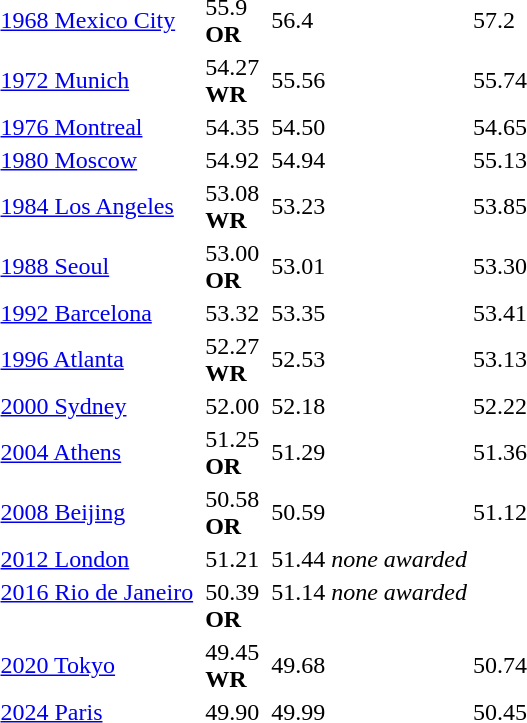<table>
<tr>
<td><a href='#'>1968 Mexico City</a><br></td>
<td></td>
<td>55.9 <br> <strong>OR</strong></td>
<td></td>
<td>56.4</td>
<td></td>
<td>57.2</td>
</tr>
<tr>
<td><a href='#'>1972 Munich</a><br></td>
<td></td>
<td>54.27 <br> <strong>WR</strong></td>
<td></td>
<td>55.56</td>
<td></td>
<td>55.74</td>
</tr>
<tr>
<td><a href='#'>1976 Montreal</a><br></td>
<td></td>
<td>54.35</td>
<td></td>
<td>54.50</td>
<td></td>
<td>54.65</td>
</tr>
<tr>
<td><a href='#'>1980 Moscow</a><br></td>
<td></td>
<td>54.92</td>
<td></td>
<td>54.94</td>
<td></td>
<td>55.13</td>
</tr>
<tr>
<td><a href='#'>1984 Los Angeles</a><br></td>
<td></td>
<td>53.08 <br> <strong>WR</strong></td>
<td></td>
<td>53.23</td>
<td></td>
<td>53.85</td>
</tr>
<tr>
<td><a href='#'>1988 Seoul</a><br></td>
<td></td>
<td>53.00 <br> <strong>OR</strong></td>
<td></td>
<td>53.01</td>
<td></td>
<td>53.30</td>
</tr>
<tr>
<td><a href='#'>1992 Barcelona</a><br></td>
<td></td>
<td>53.32</td>
<td></td>
<td>53.35</td>
<td></td>
<td>53.41</td>
</tr>
<tr>
<td><a href='#'>1996 Atlanta</a><br></td>
<td></td>
<td>52.27 <br> <strong>WR</strong></td>
<td></td>
<td>52.53</td>
<td></td>
<td>53.13</td>
</tr>
<tr>
<td><a href='#'>2000 Sydney</a><br></td>
<td></td>
<td>52.00</td>
<td></td>
<td>52.18</td>
<td></td>
<td>52.22</td>
</tr>
<tr>
<td><a href='#'>2004 Athens</a><br></td>
<td></td>
<td>51.25 <br> <strong>OR</strong></td>
<td></td>
<td>51.29</td>
<td></td>
<td>51.36</td>
</tr>
<tr>
<td><a href='#'>2008 Beijing</a><br></td>
<td></td>
<td>50.58 <br> <strong>OR</strong></td>
<td></td>
<td>50.59</td>
<td></td>
<td>51.12</td>
</tr>
<tr valign="top">
<td><a href='#'>2012 London</a><br></td>
<td></td>
<td>51.21</td>
<td> <br> </td>
<td>51.44</td>
<td><em>none awarded</em></td>
<td></td>
</tr>
<tr valign="top">
<td><a href='#'>2016 Rio de Janeiro</a><br></td>
<td></td>
<td>50.39 <br> <strong>OR</strong></td>
<td> <br>  <br> </td>
<td>51.14</td>
<td><em>none awarded</em></td>
<td></td>
</tr>
<tr>
<td><a href='#'>2020 Tokyo</a><br></td>
<td></td>
<td>49.45 <br> <strong>WR</strong></td>
<td></td>
<td>49.68</td>
<td></td>
<td>50.74</td>
</tr>
<tr>
<td><a href='#'>2024 Paris</a><br></td>
<td></td>
<td>49.90</td>
<td></td>
<td>49.99</td>
<td></td>
<td>50.45</td>
</tr>
<tr>
</tr>
</table>
